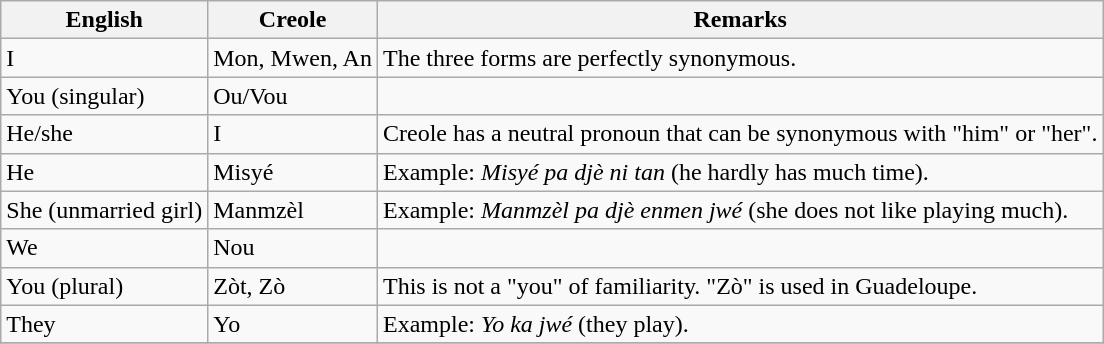<table class="wikitable centre">
<tr>
<th>English</th>
<th>Creole</th>
<th>Remarks</th>
</tr>
<tr>
<td>I</td>
<td>Mon, Mwen, An</td>
<td>The three forms are perfectly synonymous.</td>
</tr>
<tr>
<td>You (singular)</td>
<td>Ou/Vou</td>
<td></td>
</tr>
<tr>
<td>He/she</td>
<td>I</td>
<td>Creole has a neutral pronoun that can be synonymous with "him" or "her".</td>
</tr>
<tr>
<td>He</td>
<td>Misyé</td>
<td>Example: <em>Misyé pa djè ni tan</em> (he hardly has much time).</td>
</tr>
<tr>
<td>She (unmarried girl)</td>
<td>Manmzèl</td>
<td>Example: <em>Manmzèl pa djè enmen jwé</em> (she does not like playing much).</td>
</tr>
<tr>
<td>We</td>
<td>Nou</td>
<td></td>
</tr>
<tr>
<td>You (plural)</td>
<td>Zòt, Zò</td>
<td>This is not a "you" of familiarity. "Zò" is used in Guadeloupe.</td>
</tr>
<tr>
<td>They</td>
<td>Yo</td>
<td>Example: <em>Yo ka jwé</em> (they play).</td>
</tr>
<tr>
</tr>
</table>
